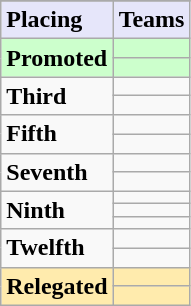<table class=wikitable>
<tr>
</tr>
<tr style="background: #E6E6FA;">
<td><strong>Placing</strong></td>
<td><strong>Teams</strong></td>
</tr>
<tr style="background: #ccffcc;">
<td rowspan="2"><strong>Promoted</strong></td>
<td><strong></strong></td>
</tr>
<tr style="background: #ccffcc;">
<td><strong></strong></td>
</tr>
<tr>
<td rowspan="2"><strong>Third</strong></td>
<td></td>
</tr>
<tr>
<td></td>
</tr>
<tr>
<td rowspan="2"><strong>Fifth</strong></td>
<td></td>
</tr>
<tr>
<td></td>
</tr>
<tr>
<td rowspan="2"><strong>Seventh</strong></td>
<td></td>
</tr>
<tr>
<td></td>
</tr>
<tr>
<td rowspan="3"><strong>Ninth</strong></td>
<td></td>
</tr>
<tr>
<td></td>
</tr>
<tr>
<td></td>
</tr>
<tr>
<td rowspan="2"><strong>Twelfth</strong></td>
<td></td>
</tr>
<tr>
<td></td>
</tr>
<tr style="background: #ffebad;">
<td rowspan="2"><strong>Relegated</strong></td>
<td></td>
</tr>
<tr style="background: #ffebad;">
<td></td>
</tr>
</table>
